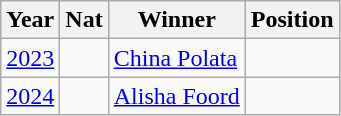<table class="wikitable">
<tr>
<th>Year</th>
<th>Nat</th>
<th>Winner</th>
<th>Position</th>
</tr>
<tr>
<td><a href='#'>2023</a></td>
<td></td>
<td><a href='#'>China Polata</a></td>
<td></td>
</tr>
<tr>
<td><a href='#'>2024</a></td>
<td></td>
<td><a href='#'>Alisha Foord</a></td>
<td></td>
</tr>
</table>
